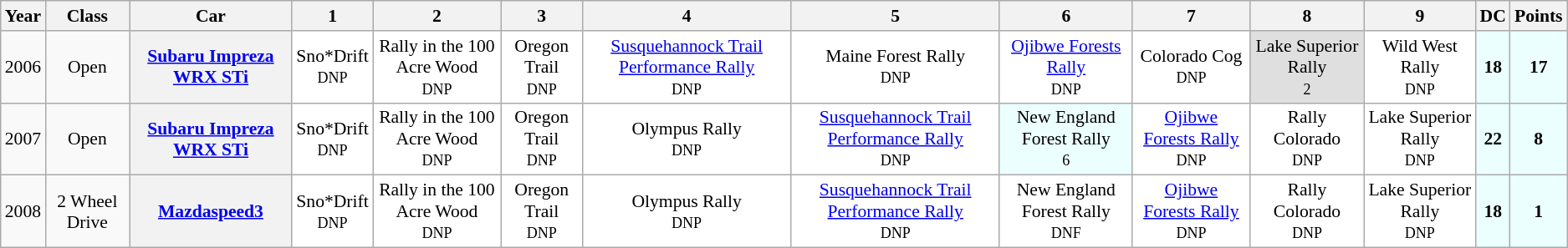<table class="wikitable" border="1" style="text-align:center; font-size:90%;">
<tr>
<th>Year</th>
<th>Class</th>
<th>Car</th>
<th>1</th>
<th>2</th>
<th>3</th>
<th>4</th>
<th>5</th>
<th>6</th>
<th>7</th>
<th>8</th>
<th>9</th>
<th>DC</th>
<th>Points</th>
</tr>
<tr>
<td>2006</td>
<td>Open</td>
<th><a href='#'>Subaru Impreza WRX STi</a></th>
<td style="background:#FFFFFF;">Sno*Drift<br><small>DNP</small></td>
<td style="background:#FFFFFF;">Rally in the 100 Acre Wood<br><small>DNP</small></td>
<td style="background:#FFFFFF;">Oregon Trail<br><small>DNP</small></td>
<td style="background:#FFFFFF;"><a href='#'>Susquehannock Trail Performance Rally</a><br><small>DNP</small></td>
<td style="background:#FFFFFF;">Maine Forest Rally<br><small>DNP</small></td>
<td style="background:#FFFFFF;"><a href='#'>Ojibwe Forests Rally</a><br><small>DNP</small></td>
<td style="background:#FFFFFF;">Colorado Cog<br><small>DNP</small></td>
<td style="background:#DFDFDF;">Lake Superior Rally<br><small>2</small></td>
<td style="background:#FFFFFF;">Wild West Rally<br><small>DNP</small></td>
<td align="center" style="background:#ECFFFF;"><strong>18</strong></td>
<td align="center" style="background:#ECFFFF;"><strong>17</strong></td>
</tr>
<tr>
<td>2007</td>
<td>Open</td>
<th><a href='#'>Subaru Impreza WRX STi</a></th>
<td style="background:#FFFFFF;">Sno*Drift<br><small>DNP</small></td>
<td style="background:#FFFFFF;">Rally in the 100 Acre Wood<br><small>DNP</small></td>
<td style="background:#FFFFFF;">Oregon Trail<br><small>DNP</small></td>
<td style="background:#FFFFFF;">Olympus Rally<br><small>DNP</small></td>
<td style="background:#FFFFFF;"><a href='#'>Susquehannock Trail Performance Rally</a><br><small>DNP</small></td>
<td style="background:#ECFFFF;">New England Forest Rally<br><small>6</small></td>
<td style="background:#FFFFFF;"><a href='#'>Ojibwe Forests Rally</a><br><small>DNP</small></td>
<td style="background:#FFFFFF;">Rally Colorado<br><small>DNP</small></td>
<td style="background:#FFFFFF;">Lake Superior Rally<br><small>DNP</small></td>
<td align="center" style="background:#ECFFFF;"><strong>22</strong></td>
<td align="center" style="background:#ECFFFF;"><strong>8</strong></td>
</tr>
<tr>
<td>2008</td>
<td>2 Wheel Drive</td>
<th><a href='#'>Mazdaspeed3</a></th>
<td style="background:#FFFFFF;">Sno*Drift<br><small>DNP</small></td>
<td style="background:#FFFFFF;">Rally in the 100 Acre Wood<br><small>DNP</small></td>
<td style="background:#FFFFFF;">Oregon Trail<br><small>DNP</small></td>
<td style="background:#FFFFFF;">Olympus Rally<br><small>DNP</small></td>
<td style="background:#FFFFFF;"><a href='#'>Susquehannock Trail Performance Rally</a><br><small>DNP</small></td>
<td style="background:#FFFFFF;">New England Forest Rally<br><small>DNF</small></td>
<td style="background:#FFFFFF;"><a href='#'>Ojibwe Forests Rally</a><br><small>DNP</small></td>
<td style="background:#FFFFFF;">Rally Colorado<br><small>DNP</small></td>
<td style="background:#FFFFFF;">Lake Superior Rally<br><small>DNP</small></td>
<td align="center" style="background:#ECFFFF;"><strong>18</strong></td>
<td align="center" style="background:#ECFFFF;"><strong>1</strong></td>
</tr>
</table>
